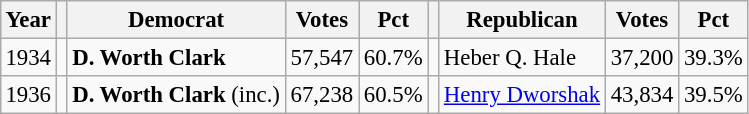<table class="wikitable" style="margin:0.5em ; font-size:95%">
<tr>
<th>Year</th>
<th></th>
<th>Democrat</th>
<th>Votes</th>
<th>Pct</th>
<th></th>
<th>Republican</th>
<th>Votes</th>
<th>Pct</th>
</tr>
<tr>
<td>1934</td>
<td></td>
<td><strong>D. Worth Clark</strong></td>
<td>57,547</td>
<td>60.7%</td>
<td></td>
<td>Heber Q. Hale</td>
<td>37,200</td>
<td>39.3%</td>
</tr>
<tr>
<td>1936</td>
<td></td>
<td><strong>D. Worth Clark</strong> (inc.)</td>
<td>67,238</td>
<td>60.5%</td>
<td></td>
<td><a href='#'>Henry Dworshak</a></td>
<td>43,834</td>
<td>39.5%</td>
</tr>
</table>
